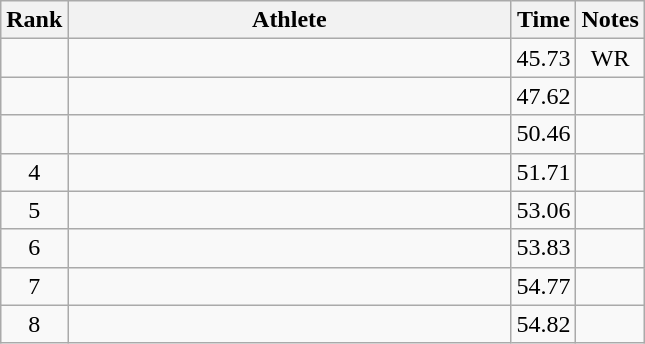<table class="wikitable" style="text-align:center">
<tr>
<th>Rank</th>
<th Style="width:18em">Athlete</th>
<th>Time</th>
<th>Notes</th>
</tr>
<tr>
<td></td>
<td style="text-align:left"></td>
<td>45.73</td>
<td>WR</td>
</tr>
<tr>
<td></td>
<td style="text-align:left"></td>
<td>47.62</td>
<td></td>
</tr>
<tr>
<td></td>
<td style="text-align:left"></td>
<td>50.46</td>
<td></td>
</tr>
<tr>
<td>4</td>
<td style="text-align:left"></td>
<td>51.71</td>
<td></td>
</tr>
<tr>
<td>5</td>
<td style="text-align:left"></td>
<td>53.06</td>
<td></td>
</tr>
<tr>
<td>6</td>
<td style="text-align:left"></td>
<td>53.83</td>
<td></td>
</tr>
<tr>
<td>7</td>
<td style="text-align:left"></td>
<td>54.77</td>
<td></td>
</tr>
<tr>
<td>8</td>
<td style="text-align:left"></td>
<td>54.82</td>
<td></td>
</tr>
</table>
